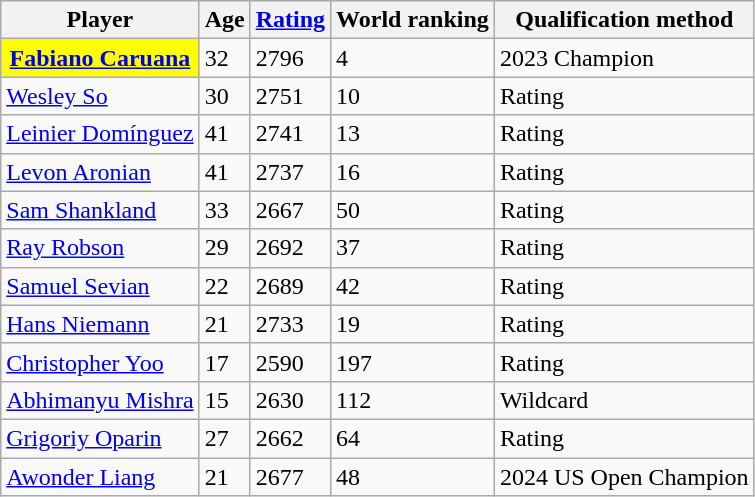<table class="wikitable sortable" style="text-align: left;">
<tr>
<th>Player</th>
<th>Age</th>
<th><a href='#'>Rating</a></th>
<th>World ranking</th>
<th>Qualification method</th>
</tr>
<tr>
<th style="background:#FFFF00"> <a href='#'>Fabiano Caruana</a> </th>
<td>32</td>
<td>2796</td>
<td>4</td>
<td>2023 Champion</td>
</tr>
<tr>
<td> <a href='#'>Wesley So</a></td>
<td>30</td>
<td>2751</td>
<td>10</td>
<td>Rating</td>
</tr>
<tr>
<td> <a href='#'>Leinier Domínguez</a></td>
<td>41</td>
<td>2741</td>
<td>13</td>
<td>Rating</td>
</tr>
<tr>
<td> <a href='#'>Levon Aronian</a></td>
<td>41</td>
<td>2737</td>
<td>16</td>
<td>Rating</td>
</tr>
<tr>
<td> <a href='#'>Sam Shankland</a></td>
<td>33</td>
<td>2667</td>
<td>50</td>
<td>Rating</td>
</tr>
<tr>
<td> <a href='#'>Ray Robson</a></td>
<td>29</td>
<td>2692</td>
<td>37</td>
<td>Rating</td>
</tr>
<tr>
<td> <a href='#'>Samuel Sevian</a></td>
<td>22</td>
<td>2689</td>
<td>42</td>
<td>Rating</td>
</tr>
<tr>
<td> <a href='#'>Hans Niemann</a></td>
<td>21</td>
<td>2733</td>
<td>19</td>
<td>Rating</td>
</tr>
<tr>
<td> <a href='#'>Christopher Yoo</a></td>
<td>17</td>
<td>2590</td>
<td>197</td>
<td>Rating</td>
</tr>
<tr>
<td> <a href='#'>Abhimanyu Mishra</a></td>
<td>15</td>
<td>2630</td>
<td>112</td>
<td>Wildcard</td>
</tr>
<tr>
<td> <a href='#'>Grigoriy Oparin</a></td>
<td>27</td>
<td>2662</td>
<td>64</td>
<td>Rating</td>
</tr>
<tr>
<td> <a href='#'>Awonder Liang</a></td>
<td>21</td>
<td>2677</td>
<td>48</td>
<td>2024 US Open Champion</td>
</tr>
</table>
